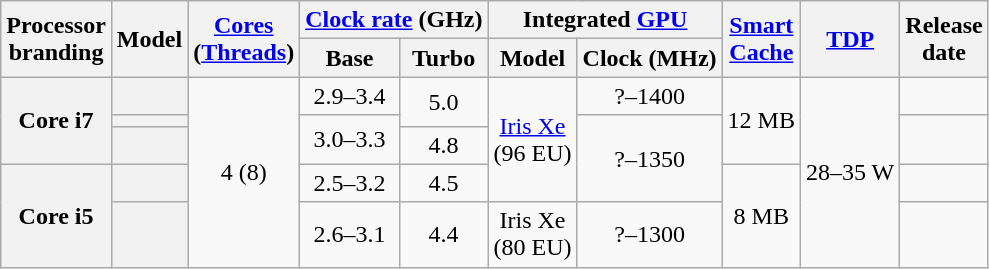<table class="wikitable sortable nowrap" style="text-align: center;">
<tr>
<th class="unsortable" rowspan="2">Processor<br>branding</th>
<th rowspan="2">Model</th>
<th class="unsortable" rowspan="2"><a href='#'>Cores</a><br>(<a href='#'>Threads</a>)</th>
<th colspan="2"><a href='#'>Clock rate</a> (GHz)</th>
<th colspan="2">Integrated <a href='#'>GPU</a></th>
<th class="unsortable" rowspan="2"><a href='#'>Smart<br>Cache</a></th>
<th rowspan="2"><a href='#'>TDP</a></th>
<th rowspan="2">Release<br>date</th>
</tr>
<tr>
<th class="unsortable">Base</th>
<th class="unsortable">Turbo</th>
<th class="unsortable">Model</th>
<th class="unsortable">Clock (MHz)</th>
</tr>
<tr>
<th rowspan=3>Core i7</th>
<th style="text-align:left;" data-sort-value="sku5"></th>
<td rowspan=5>4 (8)</td>
<td>2.9–3.4</td>
<td rowspan=2>5.0</td>
<td rowspan=4><a href='#'>Iris Xe</a><br>(96 EU)</td>
<td>?–1400</td>
<td rowspan=3>12 MB</td>
<td rowspan=5>28–35 W</td>
<td></td>
</tr>
<tr>
<th style="text-align:left;" data-sort-value="sku4"></th>
<td rowspan=2>3.0–3.3</td>
<td rowspan=3>?–1350</td>
<td rowspan=2></td>
</tr>
<tr>
<th style="text-align:left;" data-sort-value="sku3"></th>
<td>4.8</td>
</tr>
<tr>
<th rowspan=2>Core i5</th>
<th style="text-align:left;" data-sort-value="sku2"></th>
<td>2.5–3.2</td>
<td>4.5</td>
<td rowspan=2>8 MB</td>
<td></td>
</tr>
<tr>
<th style="text-align:left;" data-sort-value="sku1"></th>
<td>2.6–3.1</td>
<td>4.4</td>
<td>Iris Xe<br>(80 EU)</td>
<td>?–1300</td>
<td></td>
</tr>
</table>
